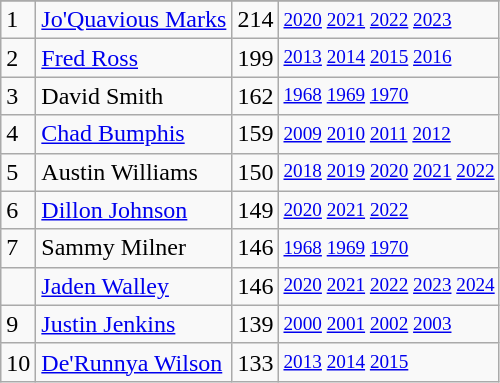<table class="wikitable">
<tr>
</tr>
<tr>
<td>1</td>
<td><a href='#'>Jo'Quavious Marks</a></td>
<td>214</td>
<td style="font-size:80%;"><a href='#'>2020</a> <a href='#'>2021</a> <a href='#'>2022</a> <a href='#'>2023</a></td>
</tr>
<tr>
<td>2</td>
<td><a href='#'>Fred Ross</a></td>
<td>199</td>
<td style="font-size:80%;"><a href='#'>2013</a> <a href='#'>2014</a> <a href='#'>2015</a> <a href='#'>2016</a></td>
</tr>
<tr>
<td>3</td>
<td>David Smith</td>
<td>162</td>
<td style="font-size:80%;"><a href='#'>1968</a> <a href='#'>1969</a> <a href='#'>1970</a></td>
</tr>
<tr>
<td>4</td>
<td><a href='#'>Chad Bumphis</a></td>
<td>159</td>
<td style="font-size:80%;"><a href='#'>2009</a> <a href='#'>2010</a> <a href='#'>2011</a> <a href='#'>2012</a></td>
</tr>
<tr>
<td>5</td>
<td>Austin Williams</td>
<td>150</td>
<td style="font-size:80%;"><a href='#'>2018</a> <a href='#'>2019</a> <a href='#'>2020</a> <a href='#'>2021</a> <a href='#'>2022</a></td>
</tr>
<tr>
<td>6</td>
<td><a href='#'>Dillon Johnson</a></td>
<td>149</td>
<td style="font-size:80%;"><a href='#'>2020</a> <a href='#'>2021</a> <a href='#'>2022</a></td>
</tr>
<tr>
<td>7</td>
<td>Sammy Milner</td>
<td>146</td>
<td style="font-size:80%;"><a href='#'>1968</a> <a href='#'>1969</a> <a href='#'>1970</a></td>
</tr>
<tr>
<td></td>
<td><a href='#'>Jaden Walley</a></td>
<td>146</td>
<td style="font-size:80%;"><a href='#'>2020</a> <a href='#'>2021</a> <a href='#'>2022</a> <a href='#'>2023</a> <a href='#'>2024</a></td>
</tr>
<tr>
<td>9</td>
<td><a href='#'>Justin Jenkins</a></td>
<td>139</td>
<td style="font-size:80%;"><a href='#'>2000</a> <a href='#'>2001</a> <a href='#'>2002</a> <a href='#'>2003</a></td>
</tr>
<tr>
<td>10</td>
<td><a href='#'>De'Runnya Wilson</a></td>
<td>133</td>
<td style="font-size:80%;"><a href='#'>2013</a> <a href='#'>2014</a> <a href='#'>2015</a></td>
</tr>
</table>
